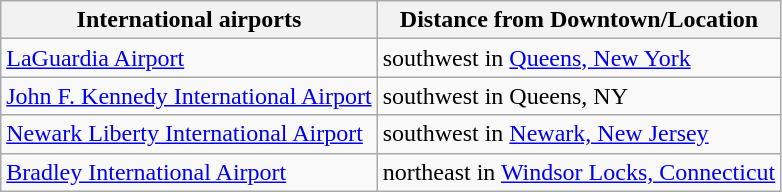<table class="wikitable">
<tr>
<th>International airports</th>
<th>Distance from Downtown/Location</th>
</tr>
<tr>
<td><a href='#'>LaGuardia Airport</a></td>
<td> southwest in <a href='#'>Queens, New York</a></td>
</tr>
<tr>
<td><a href='#'>John F. Kennedy International Airport</a></td>
<td> southwest in Queens, NY</td>
</tr>
<tr>
<td><a href='#'>Newark Liberty International Airport</a></td>
<td> southwest in <a href='#'>Newark, New Jersey</a></td>
</tr>
<tr>
<td><a href='#'>Bradley International Airport</a></td>
<td> northeast in <a href='#'>Windsor Locks, Connecticut</a></td>
</tr>
</table>
